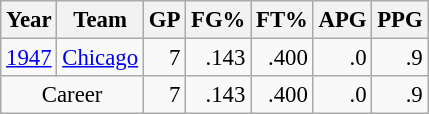<table class="wikitable sortable" style="font-size:95%; text-align:right;">
<tr>
<th>Year</th>
<th>Team</th>
<th>GP</th>
<th>FG%</th>
<th>FT%</th>
<th>APG</th>
<th>PPG</th>
</tr>
<tr>
<td style="text-align:left;"><a href='#'>1947</a></td>
<td style="text-align:left;"><a href='#'>Chicago</a></td>
<td>7</td>
<td>.143</td>
<td>.400</td>
<td>.0</td>
<td>.9</td>
</tr>
<tr>
<td style="text-align:center;" colspan="2">Career</td>
<td>7</td>
<td>.143</td>
<td>.400</td>
<td>.0</td>
<td>.9</td>
</tr>
</table>
